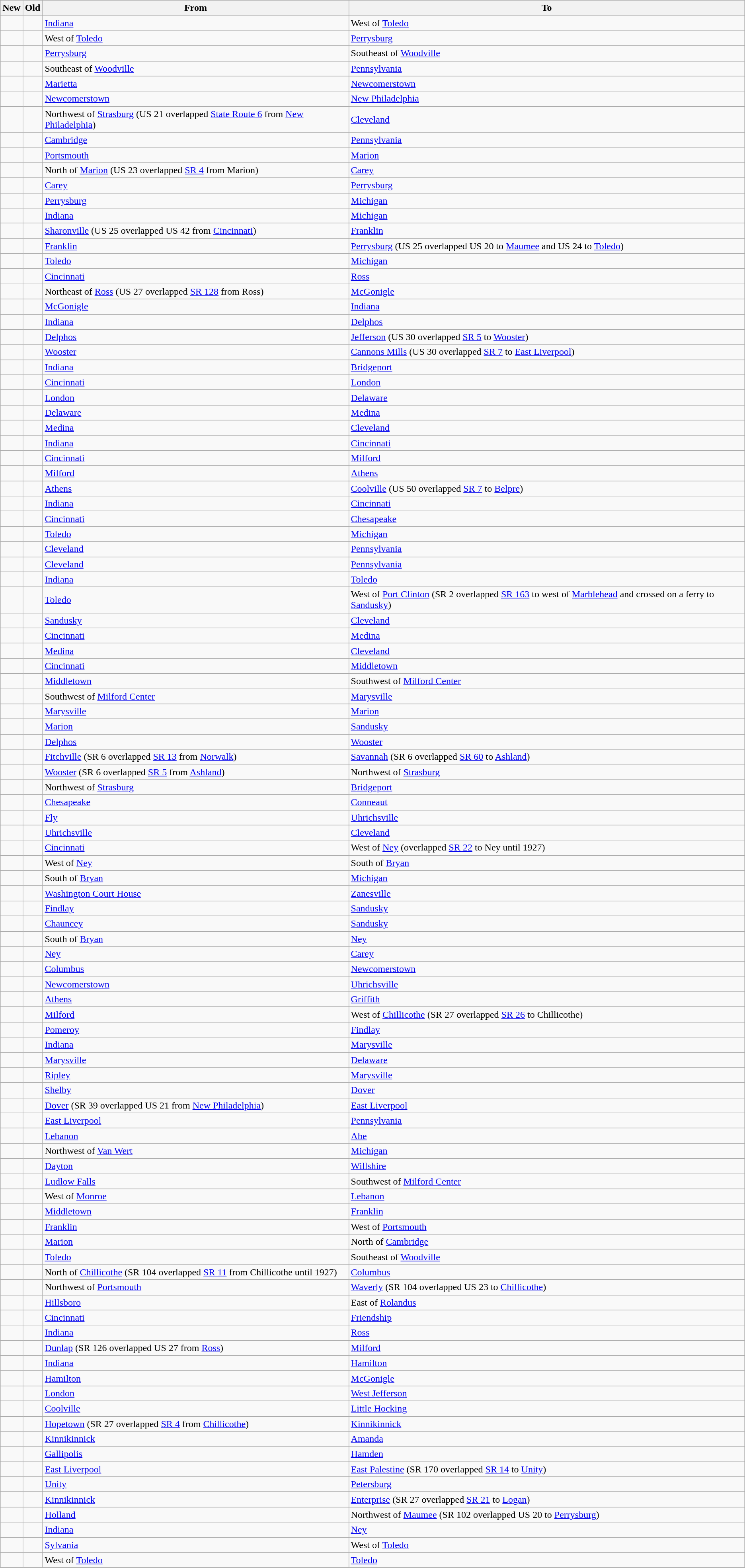<table class="wikitable sortable">
<tr>
<th>New</th>
<th>Old</th>
<th>From</th>
<th>To</th>
</tr>
<tr>
<td></td>
<td></td>
<td><a href='#'>Indiana</a></td>
<td>West of <a href='#'>Toledo</a></td>
</tr>
<tr>
<td></td>
<td></td>
<td>West of <a href='#'>Toledo</a></td>
<td><a href='#'>Perrysburg</a></td>
</tr>
<tr>
<td></td>
<td></td>
<td><a href='#'>Perrysburg</a></td>
<td>Southeast of <a href='#'>Woodville</a></td>
</tr>
<tr>
<td></td>
<td></td>
<td>Southeast of <a href='#'>Woodville</a></td>
<td><a href='#'>Pennsylvania</a></td>
</tr>
<tr>
<td></td>
<td></td>
<td><a href='#'>Marietta</a></td>
<td><a href='#'>Newcomerstown</a></td>
</tr>
<tr>
<td></td>
<td></td>
<td><a href='#'>Newcomerstown</a></td>
<td><a href='#'>New Philadelphia</a></td>
</tr>
<tr>
<td></td>
<td></td>
<td>Northwest of <a href='#'>Strasburg</a> (US 21 overlapped <a href='#'>State Route 6</a> from <a href='#'>New Philadelphia</a>)</td>
<td><a href='#'>Cleveland</a></td>
</tr>
<tr>
<td></td>
<td></td>
<td><a href='#'>Cambridge</a></td>
<td><a href='#'>Pennsylvania</a></td>
</tr>
<tr>
<td></td>
<td></td>
<td><a href='#'>Portsmouth</a></td>
<td><a href='#'>Marion</a></td>
</tr>
<tr>
<td></td>
<td></td>
<td>North of <a href='#'>Marion</a> (US 23 overlapped <a href='#'>SR 4</a> from Marion)</td>
<td><a href='#'>Carey</a></td>
</tr>
<tr>
<td></td>
<td></td>
<td><a href='#'>Carey</a></td>
<td><a href='#'>Perrysburg</a></td>
</tr>
<tr>
<td></td>
<td></td>
<td><a href='#'>Perrysburg</a></td>
<td><a href='#'>Michigan</a></td>
</tr>
<tr>
<td></td>
<td></td>
<td><a href='#'>Indiana</a></td>
<td><a href='#'>Michigan</a></td>
</tr>
<tr>
<td></td>
<td></td>
<td><a href='#'>Sharonville</a> (US 25 overlapped US 42 from <a href='#'>Cincinnati</a>)</td>
<td><a href='#'>Franklin</a></td>
</tr>
<tr>
<td></td>
<td></td>
<td><a href='#'>Franklin</a></td>
<td><a href='#'>Perrysburg</a> (US 25 overlapped US 20 to <a href='#'>Maumee</a> and US 24 to <a href='#'>Toledo</a>)</td>
</tr>
<tr>
<td></td>
<td></td>
<td><a href='#'>Toledo</a></td>
<td><a href='#'>Michigan</a></td>
</tr>
<tr>
<td></td>
<td></td>
<td><a href='#'>Cincinnati</a></td>
<td><a href='#'>Ross</a></td>
</tr>
<tr>
<td></td>
<td></td>
<td>Northeast of <a href='#'>Ross</a> (US 27 overlapped <a href='#'>SR 128</a> from Ross)</td>
<td><a href='#'>McGonigle</a></td>
</tr>
<tr>
<td></td>
<td></td>
<td><a href='#'>McGonigle</a></td>
<td><a href='#'>Indiana</a></td>
</tr>
<tr>
<td></td>
<td></td>
<td><a href='#'>Indiana</a></td>
<td><a href='#'>Delphos</a></td>
</tr>
<tr>
<td></td>
<td></td>
<td><a href='#'>Delphos</a></td>
<td><a href='#'>Jefferson</a> (US 30 overlapped <a href='#'>SR 5</a> to <a href='#'>Wooster</a>)</td>
</tr>
<tr>
<td></td>
<td></td>
<td><a href='#'>Wooster</a></td>
<td><a href='#'>Cannons Mills</a> (US 30 overlapped <a href='#'>SR 7</a> to <a href='#'>East Liverpool</a>)</td>
</tr>
<tr>
<td></td>
<td></td>
<td><a href='#'>Indiana</a></td>
<td><a href='#'>Bridgeport</a></td>
</tr>
<tr>
<td></td>
<td></td>
<td><a href='#'>Cincinnati</a></td>
<td><a href='#'>London</a></td>
</tr>
<tr>
<td></td>
<td></td>
<td><a href='#'>London</a></td>
<td><a href='#'>Delaware</a></td>
</tr>
<tr>
<td></td>
<td></td>
<td><a href='#'>Delaware</a></td>
<td><a href='#'>Medina</a></td>
</tr>
<tr>
<td></td>
<td></td>
<td><a href='#'>Medina</a></td>
<td><a href='#'>Cleveland</a></td>
</tr>
<tr>
<td></td>
<td></td>
<td><a href='#'>Indiana</a></td>
<td><a href='#'>Cincinnati</a></td>
</tr>
<tr>
<td></td>
<td></td>
<td><a href='#'>Cincinnati</a></td>
<td><a href='#'>Milford</a></td>
</tr>
<tr>
<td></td>
<td></td>
<td><a href='#'>Milford</a></td>
<td><a href='#'>Athens</a></td>
</tr>
<tr>
<td></td>
<td></td>
<td><a href='#'>Athens</a></td>
<td><a href='#'>Coolville</a> (US 50 overlapped <a href='#'>SR 7</a> to <a href='#'>Belpre</a>)</td>
</tr>
<tr>
<td></td>
<td></td>
<td><a href='#'>Indiana</a></td>
<td><a href='#'>Cincinnati</a></td>
</tr>
<tr>
<td></td>
<td></td>
<td><a href='#'>Cincinnati</a></td>
<td><a href='#'>Chesapeake</a></td>
</tr>
<tr>
<td></td>
<td></td>
<td><a href='#'>Toledo</a></td>
<td><a href='#'>Michigan</a></td>
</tr>
<tr>
<td></td>
<td></td>
<td><a href='#'>Cleveland</a></td>
<td><a href='#'>Pennsylvania</a></td>
</tr>
<tr>
<td></td>
<td></td>
<td><a href='#'>Cleveland</a></td>
<td><a href='#'>Pennsylvania</a></td>
</tr>
<tr>
<td></td>
<td></td>
<td><a href='#'>Indiana</a></td>
<td><a href='#'>Toledo</a></td>
</tr>
<tr>
<td></td>
<td></td>
<td><a href='#'>Toledo</a></td>
<td>West of <a href='#'>Port Clinton</a> (SR 2 overlapped <a href='#'>SR 163</a> to west of <a href='#'>Marblehead</a> and crossed on a ferry to <a href='#'>Sandusky</a>)</td>
</tr>
<tr>
<td></td>
<td></td>
<td><a href='#'>Sandusky</a></td>
<td><a href='#'>Cleveland</a></td>
</tr>
<tr>
<td></td>
<td></td>
<td><a href='#'>Cincinnati</a></td>
<td><a href='#'>Medina</a></td>
</tr>
<tr>
<td></td>
<td></td>
<td><a href='#'>Medina</a></td>
<td><a href='#'>Cleveland</a></td>
</tr>
<tr>
<td></td>
<td></td>
<td><a href='#'>Cincinnati</a></td>
<td><a href='#'>Middletown</a></td>
</tr>
<tr>
<td></td>
<td></td>
<td><a href='#'>Middletown</a></td>
<td>Southwest of <a href='#'>Milford Center</a></td>
</tr>
<tr>
<td></td>
<td></td>
<td>Southwest of <a href='#'>Milford Center</a></td>
<td><a href='#'>Marysville</a></td>
</tr>
<tr>
<td></td>
<td></td>
<td><a href='#'>Marysville</a></td>
<td><a href='#'>Marion</a></td>
</tr>
<tr>
<td></td>
<td></td>
<td><a href='#'>Marion</a></td>
<td><a href='#'>Sandusky</a></td>
</tr>
<tr>
<td></td>
<td></td>
<td><a href='#'>Delphos</a></td>
<td><a href='#'>Wooster</a></td>
</tr>
<tr>
<td></td>
<td></td>
<td><a href='#'>Fitchville</a> (SR 6 overlapped <a href='#'>SR 13</a> from <a href='#'>Norwalk</a>)</td>
<td><a href='#'>Savannah</a> (SR 6 overlapped <a href='#'>SR 60</a> to <a href='#'>Ashland</a>)</td>
</tr>
<tr>
<td></td>
<td></td>
<td><a href='#'>Wooster</a> (SR 6 overlapped <a href='#'>SR 5</a> from <a href='#'>Ashland</a>)</td>
<td>Northwest of <a href='#'>Strasburg</a></td>
</tr>
<tr>
<td></td>
<td></td>
<td>Northwest of <a href='#'>Strasburg</a></td>
<td><a href='#'>Bridgeport</a></td>
</tr>
<tr>
<td></td>
<td></td>
<td><a href='#'>Chesapeake</a></td>
<td><a href='#'>Conneaut</a></td>
</tr>
<tr>
<td></td>
<td></td>
<td><a href='#'>Fly</a></td>
<td><a href='#'>Uhrichsville</a></td>
</tr>
<tr>
<td></td>
<td></td>
<td><a href='#'>Uhrichsville</a></td>
<td><a href='#'>Cleveland</a></td>
</tr>
<tr>
<td></td>
<td></td>
<td><a href='#'>Cincinnati</a></td>
<td>West of <a href='#'>Ney</a> (overlapped <a href='#'>SR 22</a> to Ney until 1927)</td>
</tr>
<tr>
<td></td>
<td></td>
<td>West of <a href='#'>Ney</a></td>
<td>South of <a href='#'>Bryan</a></td>
</tr>
<tr>
<td></td>
<td></td>
<td>South of <a href='#'>Bryan</a></td>
<td><a href='#'>Michigan</a></td>
</tr>
<tr>
<td></td>
<td></td>
<td><a href='#'>Washington Court House</a></td>
<td><a href='#'>Zanesville</a></td>
</tr>
<tr>
<td></td>
<td></td>
<td><a href='#'>Findlay</a></td>
<td><a href='#'>Sandusky</a></td>
</tr>
<tr>
<td></td>
<td></td>
<td><a href='#'>Chauncey</a></td>
<td><a href='#'>Sandusky</a></td>
</tr>
<tr>
<td></td>
<td></td>
<td>South of <a href='#'>Bryan</a></td>
<td><a href='#'>Ney</a></td>
</tr>
<tr>
<td></td>
<td></td>
<td><a href='#'>Ney</a></td>
<td><a href='#'>Carey</a></td>
</tr>
<tr>
<td></td>
<td></td>
<td><a href='#'>Columbus</a></td>
<td><a href='#'>Newcomerstown</a></td>
</tr>
<tr>
<td></td>
<td></td>
<td><a href='#'>Newcomerstown</a></td>
<td><a href='#'>Uhrichsville</a></td>
</tr>
<tr>
<td></td>
<td></td>
<td><a href='#'>Athens</a></td>
<td><a href='#'>Griffith</a></td>
</tr>
<tr>
<td></td>
<td></td>
<td><a href='#'>Milford</a></td>
<td>West of <a href='#'>Chillicothe</a> (SR 27 overlapped <a href='#'>SR 26</a> to Chillicothe)</td>
</tr>
<tr>
<td></td>
<td></td>
<td><a href='#'>Pomeroy</a></td>
<td><a href='#'>Findlay</a></td>
</tr>
<tr>
<td></td>
<td></td>
<td><a href='#'>Indiana</a></td>
<td><a href='#'>Marysville</a></td>
</tr>
<tr>
<td></td>
<td></td>
<td><a href='#'>Marysville</a></td>
<td><a href='#'>Delaware</a></td>
</tr>
<tr>
<td></td>
<td></td>
<td><a href='#'>Ripley</a></td>
<td><a href='#'>Marysville</a></td>
</tr>
<tr>
<td></td>
<td></td>
<td><a href='#'>Shelby</a></td>
<td><a href='#'>Dover</a></td>
</tr>
<tr>
<td></td>
<td></td>
<td><a href='#'>Dover</a> (SR 39 overlapped US 21 from <a href='#'>New Philadelphia</a>)</td>
<td><a href='#'>East Liverpool</a></td>
</tr>
<tr>
<td></td>
<td></td>
<td><a href='#'>East Liverpool</a></td>
<td><a href='#'>Pennsylvania</a></td>
</tr>
<tr>
<td></td>
<td></td>
<td><a href='#'>Lebanon</a></td>
<td><a href='#'>Abe</a></td>
</tr>
<tr>
<td></td>
<td></td>
<td>Northwest of <a href='#'>Van Wert</a></td>
<td><a href='#'>Michigan</a></td>
</tr>
<tr>
<td></td>
<td></td>
<td><a href='#'>Dayton</a></td>
<td><a href='#'>Willshire</a></td>
</tr>
<tr>
<td></td>
<td></td>
<td><a href='#'>Ludlow Falls</a></td>
<td>Southwest of <a href='#'>Milford Center</a></td>
</tr>
<tr>
<td></td>
<td></td>
<td>West of <a href='#'>Monroe</a></td>
<td><a href='#'>Lebanon</a></td>
</tr>
<tr>
<td></td>
<td></td>
<td><a href='#'>Middletown</a></td>
<td><a href='#'>Franklin</a></td>
</tr>
<tr>
<td></td>
<td></td>
<td><a href='#'>Franklin</a></td>
<td>West of <a href='#'>Portsmouth</a></td>
</tr>
<tr>
<td></td>
<td></td>
<td><a href='#'>Marion</a></td>
<td>North of <a href='#'>Cambridge</a></td>
</tr>
<tr>
<td></td>
<td></td>
<td><a href='#'>Toledo</a></td>
<td>Southeast of <a href='#'>Woodville</a></td>
</tr>
<tr>
<td></td>
<td></td>
<td>North of <a href='#'>Chillicothe</a> (SR 104 overlapped <a href='#'>SR 11</a> from Chillicothe until 1927)</td>
<td><a href='#'>Columbus</a></td>
</tr>
<tr>
<td></td>
<td></td>
<td>Northwest of <a href='#'>Portsmouth</a></td>
<td><a href='#'>Waverly</a> (SR 104 overlapped US 23 to <a href='#'>Chillicothe</a>)</td>
</tr>
<tr>
<td></td>
<td></td>
<td><a href='#'>Hillsboro</a></td>
<td>East of <a href='#'>Rolandus</a></td>
</tr>
<tr>
<td></td>
<td></td>
<td><a href='#'>Cincinnati</a></td>
<td><a href='#'>Friendship</a></td>
</tr>
<tr>
<td></td>
<td></td>
<td><a href='#'>Indiana</a></td>
<td><a href='#'>Ross</a></td>
</tr>
<tr>
<td></td>
<td></td>
<td><a href='#'>Dunlap</a> (SR 126 overlapped US 27 from <a href='#'>Ross</a>)</td>
<td><a href='#'>Milford</a></td>
</tr>
<tr>
<td></td>
<td></td>
<td><a href='#'>Indiana</a></td>
<td><a href='#'>Hamilton</a></td>
</tr>
<tr>
<td></td>
<td></td>
<td><a href='#'>Hamilton</a></td>
<td><a href='#'>McGonigle</a></td>
</tr>
<tr>
<td></td>
<td></td>
<td><a href='#'>London</a></td>
<td><a href='#'>West Jefferson</a></td>
</tr>
<tr>
<td></td>
<td></td>
<td><a href='#'>Coolville</a></td>
<td><a href='#'>Little Hocking</a></td>
</tr>
<tr>
<td></td>
<td></td>
<td><a href='#'>Hopetown</a> (SR 27 overlapped <a href='#'>SR 4</a> from <a href='#'>Chillicothe</a>)</td>
<td><a href='#'>Kinnikinnick</a></td>
</tr>
<tr>
<td></td>
<td></td>
<td><a href='#'>Kinnikinnick</a></td>
<td><a href='#'>Amanda</a></td>
</tr>
<tr>
<td></td>
<td></td>
<td><a href='#'>Gallipolis</a></td>
<td><a href='#'>Hamden</a></td>
</tr>
<tr>
<td></td>
<td></td>
<td><a href='#'>East Liverpool</a></td>
<td><a href='#'>East Palestine</a> (SR 170 overlapped <a href='#'>SR 14</a> to <a href='#'>Unity</a>)</td>
</tr>
<tr>
<td></td>
<td></td>
<td><a href='#'>Unity</a></td>
<td><a href='#'>Petersburg</a></td>
</tr>
<tr>
<td></td>
<td></td>
<td><a href='#'>Kinnikinnick</a></td>
<td><a href='#'>Enterprise</a> (SR 27 overlapped <a href='#'>SR 21</a> to <a href='#'>Logan</a>)</td>
</tr>
<tr>
<td nowrap></td>
<td nowrap></td>
<td><a href='#'>Holland</a></td>
<td>Northwest of <a href='#'>Maumee</a> (SR 102 overlapped US 20 to <a href='#'>Perrysburg</a>)</td>
</tr>
<tr>
<td></td>
<td></td>
<td><a href='#'>Indiana</a></td>
<td><a href='#'>Ney</a></td>
</tr>
<tr>
<td></td>
<td></td>
<td><a href='#'>Sylvania</a></td>
<td>West of <a href='#'>Toledo</a></td>
</tr>
<tr>
<td></td>
<td></td>
<td>West of <a href='#'>Toledo</a></td>
<td><a href='#'>Toledo</a></td>
</tr>
</table>
